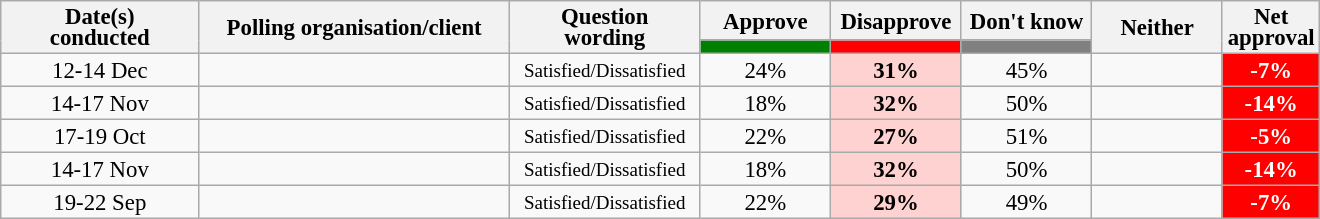<table class="wikitable collapsible sortable" style="text-align:center;font-size:95%;line-height:14px;">
<tr>
<th style="width:125px;" rowspan="2">Date(s)<br>conducted</th>
<th style="width:200px;" rowspan="2">Polling organisation/client</th>
<th style="width:120px;" rowspan="2">Question<br>wording</th>
<th class="unsortable" style="width:80px;">Approve</th>
<th class="unsortable" style="width: 80px;">Disapprove</th>
<th class="unsortable" style="width:80px;">Don't know</th>
<th class="unsortable" style="width:80px;"rowspan="2">Neither</th>
<th class="unsortable" style="width:20px;" rowspan="2">Net approval</th>
</tr>
<tr>
<th class="unsortable" style="background:green;width:60px;"></th>
<th class="unsortable" style="background:red;width:60px;"></th>
<th class="unsortable" style="background:grey;width:60px;"></th>
</tr>
<tr>
<td>12-14 Dec</td>
<td></td>
<td><small>Satisfied/Dissatisfied</small></td>
<td>24%</td>
<td style="background:#FFD2D2"><strong>31%</strong></td>
<td>45%</td>
<td></td>
<td style="background:red;color:white;"><strong>-7%</strong></td>
</tr>
<tr>
<td>14-17 Nov</td>
<td></td>
<td><small>Satisfied/Dissatisfied</small></td>
<td>18%</td>
<td style="background:#FFD2D2"><strong>32%</strong></td>
<td>50%</td>
<td></td>
<td style="background:red;color:white;"><strong>-14%</strong></td>
</tr>
<tr>
<td>17-19 Oct</td>
<td></td>
<td><small>Satisfied/Dissatisfied</small></td>
<td>22%</td>
<td style="background:#FFD2D2"><strong>27%</strong></td>
<td>51%</td>
<td></td>
<td style="background:red;color:white;"><strong>-5%</strong></td>
</tr>
<tr>
<td>14-17 Nov</td>
<td></td>
<td><small>Satisfied/Dissatisfied</small></td>
<td>18%</td>
<td style="background:#FFD2D2"><strong>32%</strong></td>
<td>50%</td>
<td></td>
<td style="background:red;color:white;"><strong>-14%</strong></td>
</tr>
<tr>
<td>19-22 Sep</td>
<td></td>
<td><small>Satisfied/Dissatisfied</small></td>
<td>22%</td>
<td style="background:#FFD2D2"><strong>29%</strong></td>
<td>49%</td>
<td></td>
<td style="background:red;color:white;"><strong>-7%</strong></td>
</tr>
</table>
